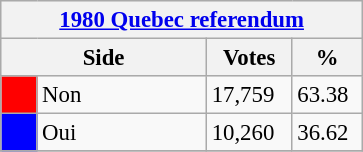<table class="wikitable" style="font-size: 95%; clear:both">
<tr style="background-color:#E9E9E9">
<th colspan=4><a href='#'>1980 Quebec referendum</a></th>
</tr>
<tr style="background-color:#E9E9E9">
<th colspan=2 style="width: 130px">Side</th>
<th style="width: 50px">Votes</th>
<th style="width: 40px">%</th>
</tr>
<tr>
<td bgcolor="red"></td>
<td>Non</td>
<td>17,759</td>
<td>63.38</td>
</tr>
<tr>
<td bgcolor="blue"></td>
<td>Oui</td>
<td>10,260</td>
<td>36.62</td>
</tr>
<tr>
</tr>
</table>
